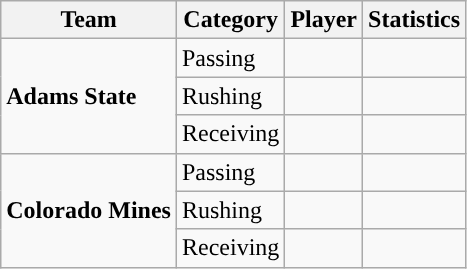<table class="wikitable" style="float: left;">
<tr>
<th>Team</th>
<th>Category</th>
<th>Player</th>
<th>Statistics</th>
</tr>
<tr>
<td rowspan=3><strong>Adams State</strong></td>
<td>Passing</td>
<td></td>
<td></td>
</tr>
<tr>
<td>Rushing</td>
<td></td>
<td></td>
</tr>
<tr>
<td>Receiving</td>
<td></td>
<td></td>
</tr>
<tr>
<td rowspan=3><strong>Colorado Mines</strong></td>
<td>Passing</td>
<td></td>
<td></td>
</tr>
<tr>
<td>Rushing</td>
<td></td>
<td></td>
</tr>
<tr>
<td>Receiving</td>
<td></td>
<td></td>
</tr>
</table>
